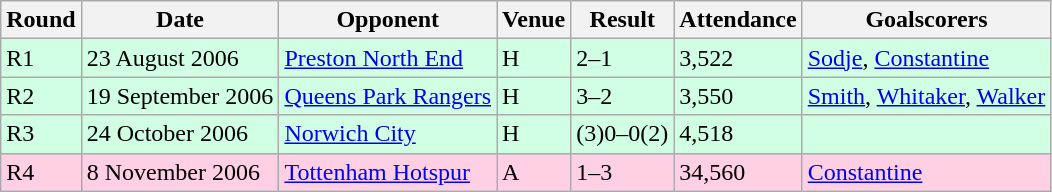<table class="wikitable">
<tr>
<th>Round</th>
<th>Date</th>
<th>Opponent</th>
<th>Venue</th>
<th>Result</th>
<th>Attendance</th>
<th>Goalscorers</th>
</tr>
<tr style="background-color: #d0ffe3;">
<td>R1</td>
<td>23 August 2006</td>
<td><a href='#'>Preston North End</a></td>
<td>H</td>
<td>2–1</td>
<td>3,522</td>
<td><a href='#'>Sodje</a>, <a href='#'>Constantine</a></td>
</tr>
<tr style="background-color: #d0ffe3;">
<td>R2</td>
<td>19 September 2006</td>
<td><a href='#'>Queens Park Rangers</a></td>
<td>H</td>
<td>3–2</td>
<td>3,550</td>
<td><a href='#'>Smith</a>, <a href='#'>Whitaker</a>, <a href='#'>Walker</a></td>
</tr>
<tr style="background-color: #d0ffe3;">
<td>R3</td>
<td>24 October 2006</td>
<td><a href='#'>Norwich City</a></td>
<td>H</td>
<td>(3)0–0(2)</td>
<td>4,518</td>
<td></td>
</tr>
<tr style="background-color: #ffd0e3;">
<td>R4</td>
<td>8 November 2006</td>
<td><a href='#'>Tottenham Hotspur</a></td>
<td>A</td>
<td>1–3</td>
<td>34,560</td>
<td><a href='#'>Constantine</a></td>
</tr>
</table>
